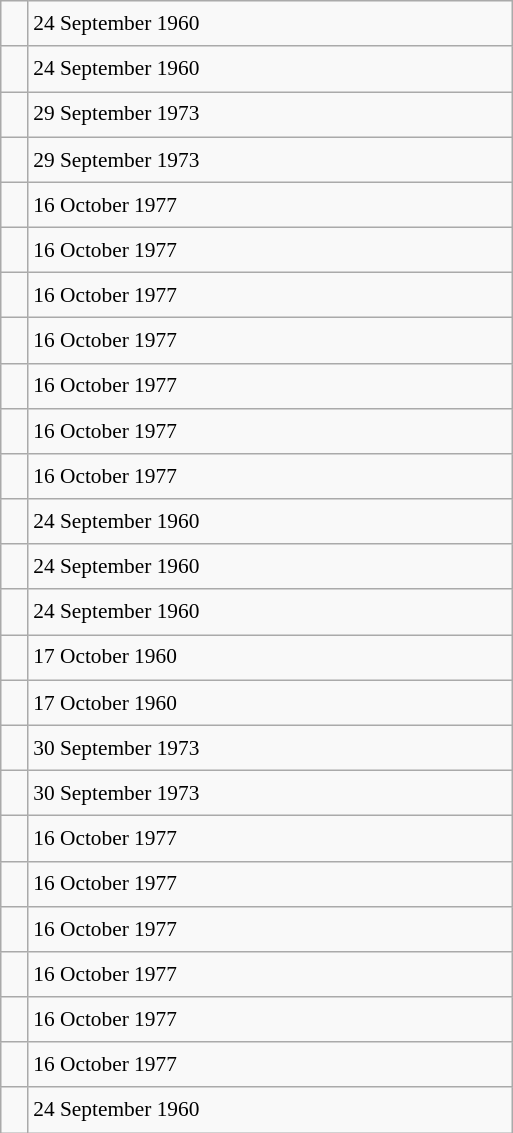<table class="wikitable" style="font-size: 89%; float: left; width: 24em; margin-right: 1em; line-height: 1.65em">
<tr>
<td></td>
<td>24 September 1960</td>
</tr>
<tr>
<td></td>
<td>24 September 1960</td>
</tr>
<tr>
<td></td>
<td>29 September 1973</td>
</tr>
<tr>
<td></td>
<td>29 September 1973</td>
</tr>
<tr>
<td></td>
<td>16 October 1977</td>
</tr>
<tr>
<td></td>
<td>16 October 1977</td>
</tr>
<tr>
<td></td>
<td>16 October 1977</td>
</tr>
<tr>
<td></td>
<td>16 October 1977</td>
</tr>
<tr>
<td></td>
<td>16 October 1977</td>
</tr>
<tr>
<td></td>
<td>16 October 1977</td>
</tr>
<tr>
<td></td>
<td>16 October 1977</td>
</tr>
<tr>
<td></td>
<td>24 September 1960</td>
</tr>
<tr>
<td></td>
<td>24 September 1960</td>
</tr>
<tr>
<td></td>
<td>24 September 1960</td>
</tr>
<tr>
<td></td>
<td>17 October 1960</td>
</tr>
<tr>
<td></td>
<td>17 October 1960</td>
</tr>
<tr>
<td></td>
<td>30 September 1973</td>
</tr>
<tr>
<td></td>
<td>30 September 1973</td>
</tr>
<tr>
<td></td>
<td>16 October 1977</td>
</tr>
<tr>
<td></td>
<td>16 October 1977</td>
</tr>
<tr>
<td></td>
<td>16 October 1977</td>
</tr>
<tr>
<td></td>
<td>16 October 1977</td>
</tr>
<tr>
<td></td>
<td>16 October 1977</td>
</tr>
<tr>
<td></td>
<td>16 October 1977</td>
</tr>
<tr>
<td></td>
<td>24 September 1960</td>
</tr>
</table>
